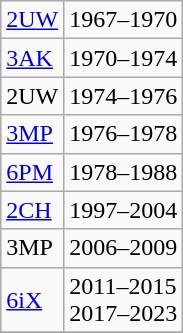<table class="wikitable">
<tr>
<td><a href='#'>2UW</a></td>
<td>1967–1970</td>
</tr>
<tr>
<td><a href='#'>3AK</a></td>
<td>1970–1974</td>
</tr>
<tr>
<td>2UW</td>
<td>1974–1976</td>
</tr>
<tr>
<td><a href='#'>3MP</a></td>
<td>1976–1978</td>
</tr>
<tr>
<td><a href='#'>6PM</a></td>
<td>1978–1988</td>
</tr>
<tr>
<td><a href='#'>2CH</a></td>
<td>1997–2004</td>
</tr>
<tr>
<td>3MP</td>
<td>2006–2009</td>
</tr>
<tr>
<td><a href='#'>6iX</a></td>
<td>2011–2015<br>2017–2023</td>
</tr>
<tr>
</tr>
</table>
